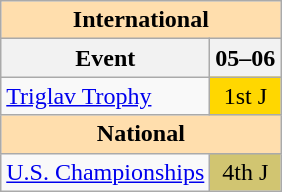<table class="wikitable" style="text-align:center">
<tr>
<th colspan="2" style="background-color: #ffdead; " align="center">International</th>
</tr>
<tr>
<th>Event</th>
<th>05–06</th>
</tr>
<tr>
<td align=left><a href='#'>Triglav Trophy</a></td>
<td bgcolor="gold">1st J</td>
</tr>
<tr>
<th colspan="2" style="background-color: #ffdead; " align="center">National</th>
</tr>
<tr>
<td align="left"><a href='#'>U.S. Championships</a></td>
<td bgcolor="#d1c571">4th J</td>
</tr>
</table>
